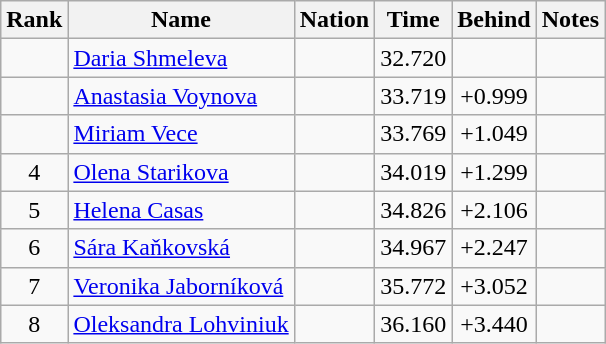<table class="wikitable sortable" style="text-align:center">
<tr>
<th>Rank</th>
<th>Name</th>
<th>Nation</th>
<th>Time</th>
<th>Behind</th>
<th>Notes</th>
</tr>
<tr>
<td></td>
<td align=left><a href='#'>Daria Shmeleva</a></td>
<td align=left></td>
<td>32.720</td>
<td></td>
<td></td>
</tr>
<tr>
<td></td>
<td align=left><a href='#'>Anastasia Voynova</a></td>
<td align=left></td>
<td>33.719</td>
<td>+0.999</td>
<td></td>
</tr>
<tr>
<td></td>
<td align=left><a href='#'>Miriam Vece</a></td>
<td align=left></td>
<td>33.769</td>
<td>+1.049</td>
<td></td>
</tr>
<tr>
<td>4</td>
<td align=left><a href='#'>Olena Starikova</a></td>
<td align=left></td>
<td>34.019</td>
<td>+1.299</td>
<td></td>
</tr>
<tr>
<td>5</td>
<td align=left><a href='#'>Helena Casas</a></td>
<td align=left></td>
<td>34.826</td>
<td>+2.106</td>
<td></td>
</tr>
<tr>
<td>6</td>
<td align=left><a href='#'>Sára Kaňkovská</a></td>
<td align=left></td>
<td>34.967</td>
<td>+2.247</td>
<td></td>
</tr>
<tr>
<td>7</td>
<td align=left><a href='#'>Veronika Jaborníková</a></td>
<td align=left></td>
<td>35.772</td>
<td>+3.052</td>
<td></td>
</tr>
<tr>
<td>8</td>
<td align=left><a href='#'>Oleksandra Lohviniuk</a></td>
<td align=left></td>
<td>36.160</td>
<td>+3.440</td>
<td></td>
</tr>
</table>
